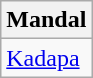<table class="wikitable sortable static-row-numbers static-row-header-hash">
<tr>
<th>Mandal</th>
</tr>
<tr>
<td><a href='#'>Kadapa</a></td>
</tr>
</table>
